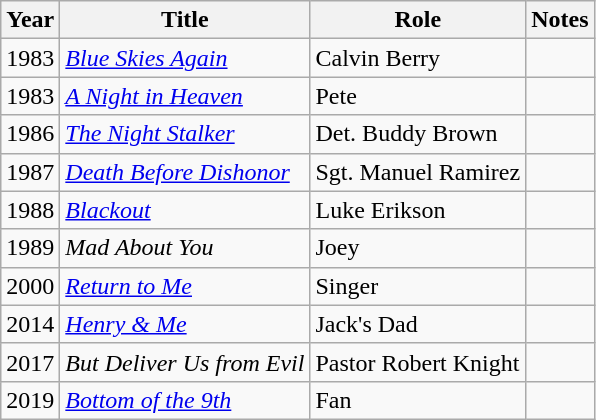<table class="wikitable sortable">
<tr>
<th>Year</th>
<th>Title</th>
<th>Role</th>
<th>Notes</th>
</tr>
<tr>
<td>1983</td>
<td><em><a href='#'>Blue Skies Again</a></em></td>
<td>Calvin Berry</td>
<td></td>
</tr>
<tr>
<td>1983</td>
<td><em><a href='#'>A Night in Heaven</a></em></td>
<td>Pete</td>
<td></td>
</tr>
<tr>
<td>1986</td>
<td><a href='#'><em>The Night Stalker</em></a></td>
<td>Det. Buddy Brown</td>
<td></td>
</tr>
<tr>
<td>1987</td>
<td><a href='#'><em>Death Before Dishonor</em></a></td>
<td>Sgt. Manuel Ramirez</td>
<td></td>
</tr>
<tr>
<td>1988</td>
<td><a href='#'><em>Blackout</em></a></td>
<td>Luke Erikson</td>
<td></td>
</tr>
<tr>
<td>1989</td>
<td><em>Mad About You</em></td>
<td>Joey</td>
<td></td>
</tr>
<tr>
<td>2000</td>
<td><em><a href='#'>Return to Me</a></em></td>
<td>Singer</td>
<td></td>
</tr>
<tr>
<td>2014</td>
<td><em><a href='#'>Henry & Me</a></em></td>
<td>Jack's Dad</td>
<td></td>
</tr>
<tr>
<td>2017</td>
<td><em>But Deliver Us from Evil</em></td>
<td>Pastor Robert Knight</td>
<td></td>
</tr>
<tr>
<td>2019</td>
<td><a href='#'><em>Bottom of the 9th</em></a></td>
<td>Fan</td>
<td></td>
</tr>
</table>
